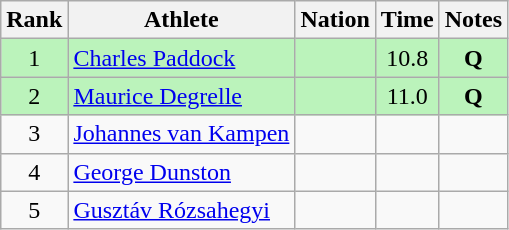<table class="wikitable sortable" style="text-align:center">
<tr>
<th>Rank</th>
<th>Athlete</th>
<th>Nation</th>
<th>Time</th>
<th>Notes</th>
</tr>
<tr bgcolor=bbf3bb>
<td>1</td>
<td align="left"><a href='#'>Charles Paddock</a></td>
<td align="left"></td>
<td>10.8</td>
<td><strong>Q</strong></td>
</tr>
<tr bgcolor=bbf3bb>
<td>2</td>
<td align="left"><a href='#'>Maurice Degrelle</a></td>
<td align="left"></td>
<td>11.0</td>
<td><strong>Q</strong></td>
</tr>
<tr>
<td>3</td>
<td align="left"><a href='#'>Johannes van Kampen</a></td>
<td align="left"></td>
<td></td>
<td></td>
</tr>
<tr>
<td>4</td>
<td align="left"><a href='#'>George Dunston</a></td>
<td align="left"></td>
<td></td>
<td></td>
</tr>
<tr>
<td>5</td>
<td align="left"><a href='#'>Gusztáv Rózsahegyi</a></td>
<td align="left"></td>
<td></td>
<td></td>
</tr>
</table>
